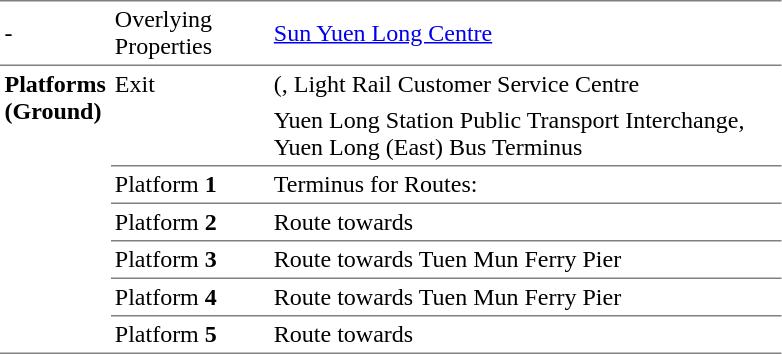<table cellspacing=0 cellpadding=3>
<tr>
<td style="border-top:solid 1px gray;border-bottom:solid 1px gray;" width=50>-</td>
<td style="border-top:solid 1px gray;border-bottom:solid 1px gray;" width=100>Overlying Properties</td>
<td style="border-top:solid 1px gray;border-bottom:solid 1px gray;" width=335><a href='#'>Sun Yuen Long Centre</a></td>
</tr>
<tr>
<td style="border-bottom:solid 1px gray;" rowspan=8 valign=top><strong>Platforms<br>(Ground)</strong></td>
<td style="border-bottom:solid 1px gray;" rowspan=2 valign=top>Exit</td>
<td> (, Light Rail Customer Service Centre</td>
</tr>
<tr>
<td style="border-bottom:solid 1px gray;">Yuen Long Station Public Transport Interchange, Yuen Long (East) Bus Terminus</td>
</tr>
<tr>
<td style="border-bottom:solid 1px gray;">Platform <span><strong>1</strong></span></td>
<td style="border-bottom:solid 1px gray;">Terminus for Routes:    </td>
</tr>
<tr>
<td style="border-bottom:solid 1px gray;">Platform <span><strong>2</strong></span></td>
<td style="border-bottom:solid 1px gray;">Route  towards </td>
</tr>
<tr>
<td style="border-bottom:solid 1px gray;">Platform <span><strong>3</strong></span></td>
<td style="border-bottom:solid 1px gray;">Route  towards Tuen Mun Ferry Pier</td>
</tr>
<tr>
<td style="border-bottom:solid 1px gray;">Platform <span><strong>4</strong></span></td>
<td style="border-bottom:solid 1px gray;">Route  towards Tuen Mun Ferry Pier</td>
</tr>
<tr>
<td style="border-bottom:solid 1px gray;">Platform <span><strong>5</strong></span></td>
<td style="border-bottom:solid 1px gray;">Route  towards </td>
</tr>
</table>
